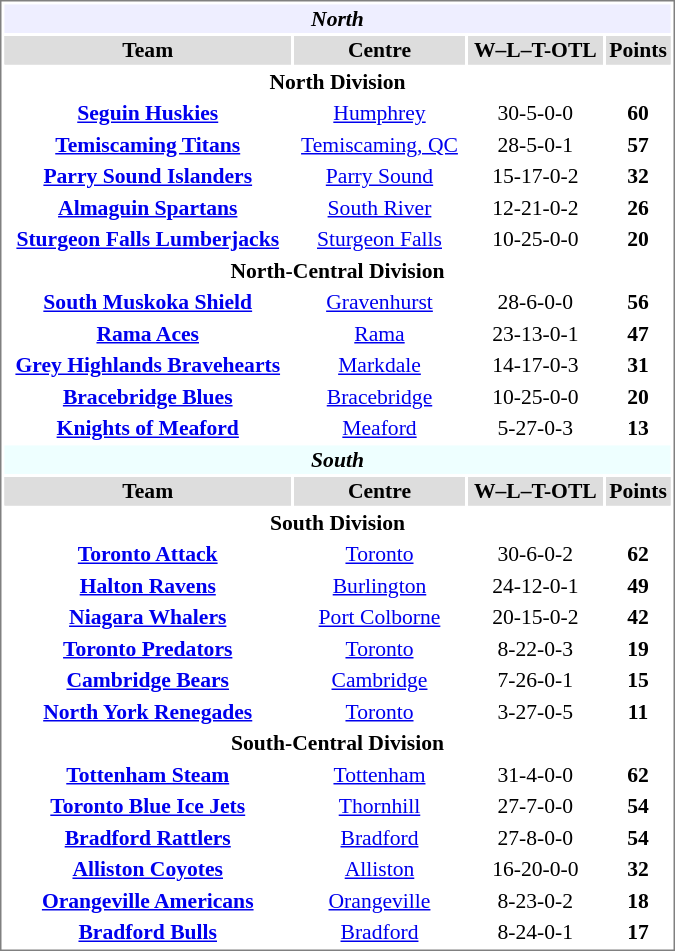<table cellpadding="0">
<tr align="left" style="vertical-align: top">
<td></td>
<td><br><table cellpadding="1" width="450px" style="font-size: 90%; border: 1px solid gray;">
<tr align="center" bgcolor="#eeeeff">
<td colspan="11"><strong><em>North</em></strong></td>
</tr>
<tr align="center" bgcolor="#dddddd">
<th style="background: #DDDDDD;">Team</th>
<th style="background: #DDDDDD;">Centre</th>
<th style="background: #DDDDDD;">W–L–T-OTL</th>
<th style="background: #DDDDDD;">Points</th>
</tr>
<tr align="center">
<td colspan="11"><strong>North Division</strong></td>
</tr>
<tr align="center">
<td><strong><a href='#'>Seguin Huskies</a></strong></td>
<td><a href='#'>Humphrey</a></td>
<td>30-5-0-0</td>
<td><strong>60</strong></td>
</tr>
<tr align="center">
<td><strong><a href='#'>Temiscaming Titans</a></strong></td>
<td><a href='#'>Temiscaming, QC</a></td>
<td>28-5-0-1</td>
<td><strong>57</strong></td>
</tr>
<tr align="center">
<td><strong><a href='#'>Parry Sound Islanders</a></strong></td>
<td><a href='#'>Parry Sound</a></td>
<td>15-17-0-2</td>
<td><strong>32</strong></td>
</tr>
<tr align="center">
<td><strong><a href='#'>Almaguin Spartans</a></strong></td>
<td><a href='#'>South River</a></td>
<td>12-21-0-2</td>
<td><strong>26</strong></td>
</tr>
<tr align="center">
<td><strong><a href='#'>Sturgeon Falls Lumberjacks</a></strong></td>
<td><a href='#'>Sturgeon Falls</a></td>
<td>10-25-0-0</td>
<td><strong>20</strong></td>
</tr>
<tr align="center">
<td colspan="11"><strong>North-Central Division</strong></td>
</tr>
<tr align="center">
<td><strong><a href='#'>South Muskoka Shield</a></strong></td>
<td><a href='#'>Gravenhurst</a></td>
<td>28-6-0-0</td>
<td><strong>56</strong></td>
</tr>
<tr align="center">
<td><strong><a href='#'>Rama Aces</a></strong></td>
<td><a href='#'>Rama</a></td>
<td>23-13-0-1</td>
<td><strong>47</strong></td>
</tr>
<tr align="center">
<td><strong><a href='#'>Grey Highlands Bravehearts</a></strong></td>
<td><a href='#'>Markdale</a></td>
<td>14-17-0-3</td>
<td><strong>31</strong></td>
</tr>
<tr align="center">
<td><strong><a href='#'>Bracebridge Blues</a></strong></td>
<td><a href='#'>Bracebridge</a></td>
<td>10-25-0-0</td>
<td><strong>20</strong></td>
</tr>
<tr align="center">
<td><strong><a href='#'>Knights of Meaford</a></strong></td>
<td><a href='#'>Meaford</a></td>
<td>5-27-0-3</td>
<td><strong>13</strong></td>
</tr>
<tr align="center" bgcolor="#eeffff">
<td colspan="11"><strong><em>South</em></strong></td>
</tr>
<tr align="center" bgcolor="#dddddd">
<th style="background: #DDDDDD;">Team</th>
<th style="background: #DDDDDD;">Centre</th>
<th style="background: #DDDDDD;">W–L–T-OTL</th>
<th style="background: #DDDDDD;">Points</th>
</tr>
<tr align="center">
<td colspan="11"><strong>South Division</strong></td>
</tr>
<tr align="center">
<td><strong><a href='#'>Toronto Attack</a></strong></td>
<td><a href='#'>Toronto</a></td>
<td>30-6-0-2</td>
<td><strong>62</strong></td>
</tr>
<tr align="center">
<td><strong><a href='#'>Halton Ravens</a></strong></td>
<td><a href='#'>Burlington</a></td>
<td>24-12-0-1</td>
<td><strong>49</strong></td>
</tr>
<tr align="center">
<td><strong><a href='#'>Niagara Whalers</a></strong></td>
<td><a href='#'>Port Colborne</a></td>
<td>20-15-0-2</td>
<td><strong>42</strong></td>
</tr>
<tr align="center">
<td><strong><a href='#'>Toronto Predators</a></strong></td>
<td><a href='#'>Toronto</a></td>
<td>8-22-0-3</td>
<td><strong>19</strong></td>
</tr>
<tr align="center">
<td><strong><a href='#'>Cambridge Bears</a></strong></td>
<td><a href='#'>Cambridge</a></td>
<td>7-26-0-1</td>
<td><strong>15</strong></td>
</tr>
<tr align="center">
<td><strong><a href='#'>North York Renegades</a></strong></td>
<td><a href='#'>Toronto</a></td>
<td>3-27-0-5</td>
<td><strong>11</strong></td>
</tr>
<tr align="center">
<td colspan="11"><strong>South-Central Division</strong></td>
</tr>
<tr align="center">
<td><strong><a href='#'>Tottenham Steam</a></strong></td>
<td><a href='#'>Tottenham</a></td>
<td>31-4-0-0</td>
<td><strong>62</strong></td>
</tr>
<tr align="center">
<td><strong><a href='#'>Toronto Blue Ice Jets</a></strong></td>
<td><a href='#'>Thornhill</a></td>
<td>27-7-0-0</td>
<td><strong>54</strong></td>
</tr>
<tr align="center">
<td><strong><a href='#'>Bradford Rattlers</a></strong></td>
<td><a href='#'>Bradford</a></td>
<td>27-8-0-0</td>
<td><strong>54</strong></td>
</tr>
<tr align="center">
<td><strong><a href='#'>Alliston Coyotes</a></strong></td>
<td><a href='#'>Alliston</a></td>
<td>16-20-0-0</td>
<td><strong>32</strong></td>
</tr>
<tr align="center">
<td><strong><a href='#'>Orangeville Americans</a></strong></td>
<td><a href='#'>Orangeville</a></td>
<td>8-23-0-2</td>
<td><strong>18</strong></td>
</tr>
<tr align="center">
<td><strong><a href='#'>Bradford Bulls</a></strong></td>
<td><a href='#'>Bradford</a></td>
<td>8-24-0-1</td>
<td><strong>17</strong></td>
</tr>
</table>
</td>
</tr>
</table>
